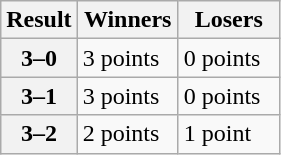<table class="wikitable">
<tr>
<th width=10px>Result</th>
<th width=60px>Winners</th>
<th width=60px>Losers</th>
</tr>
<tr>
<th>3–0</th>
<td>3 points</td>
<td>0 points</td>
</tr>
<tr>
<th>3–1</th>
<td>3 points</td>
<td>0 points</td>
</tr>
<tr>
<th>3–2</th>
<td>2 points</td>
<td>1 point</td>
</tr>
</table>
